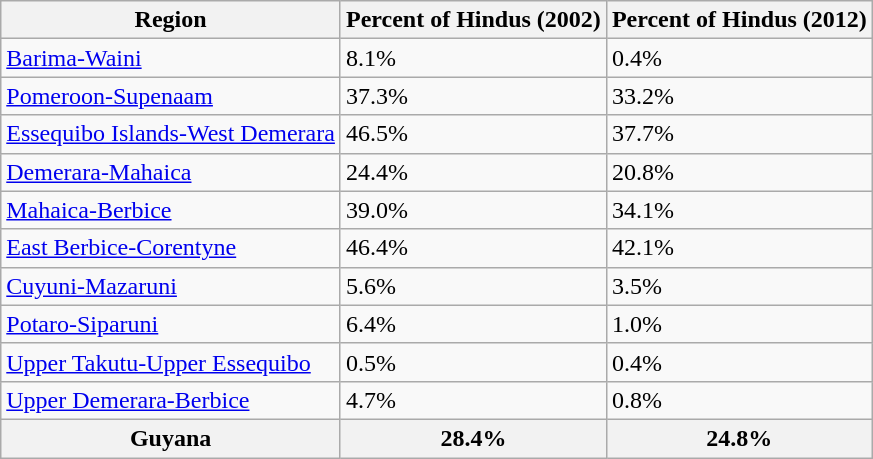<table class="wikitable sortable">
<tr>
<th>Region</th>
<th>Percent of Hindus (2002)</th>
<th>Percent of Hindus (2012)</th>
</tr>
<tr>
<td><a href='#'>Barima-Waini</a></td>
<td>8.1%</td>
<td>0.4%</td>
</tr>
<tr>
<td><a href='#'>Pomeroon-Supenaam</a></td>
<td>37.3%</td>
<td>33.2%</td>
</tr>
<tr>
<td><a href='#'>Essequibo Islands-West Demerara</a></td>
<td>46.5%</td>
<td>37.7%</td>
</tr>
<tr>
<td><a href='#'>Demerara-Mahaica</a></td>
<td>24.4%</td>
<td>20.8%</td>
</tr>
<tr>
<td><a href='#'>Mahaica-Berbice</a></td>
<td>39.0%</td>
<td>34.1%</td>
</tr>
<tr>
<td><a href='#'>East Berbice-Corentyne</a></td>
<td>46.4%</td>
<td>42.1%</td>
</tr>
<tr>
<td><a href='#'>Cuyuni-Mazaruni</a></td>
<td>5.6%</td>
<td>3.5%</td>
</tr>
<tr>
<td><a href='#'>Potaro-Siparuni</a></td>
<td>6.4%</td>
<td>1.0%</td>
</tr>
<tr>
<td><a href='#'>Upper Takutu-Upper Essequibo</a></td>
<td>0.5%</td>
<td>0.4%</td>
</tr>
<tr>
<td><a href='#'>Upper Demerara-Berbice</a></td>
<td>4.7%</td>
<td>0.8%</td>
</tr>
<tr>
<th>Guyana</th>
<th>28.4%</th>
<th>24.8%</th>
</tr>
</table>
